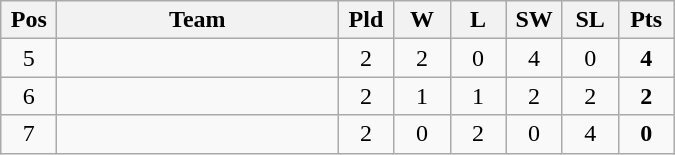<table class="wikitable" style="text-align: center;">
<tr>
<th width="30">Pos</th>
<th width="180">Team</th>
<th width="30">Pld</th>
<th width="30">W</th>
<th width="30">L</th>
<th width="30">SW</th>
<th width="30">SL</th>
<th width="30">Pts</th>
</tr>
<tr>
<td>5</td>
<td align="left"></td>
<td>2</td>
<td>2</td>
<td>0</td>
<td>4</td>
<td>0</td>
<td><strong>4</strong></td>
</tr>
<tr>
<td>6</td>
<td align="left"></td>
<td>2</td>
<td>1</td>
<td>1</td>
<td>2</td>
<td>2</td>
<td><strong>2</strong></td>
</tr>
<tr>
<td>7</td>
<td align="left"></td>
<td>2</td>
<td>0</td>
<td>2</td>
<td>0</td>
<td>4</td>
<td><strong>0</strong></td>
</tr>
</table>
